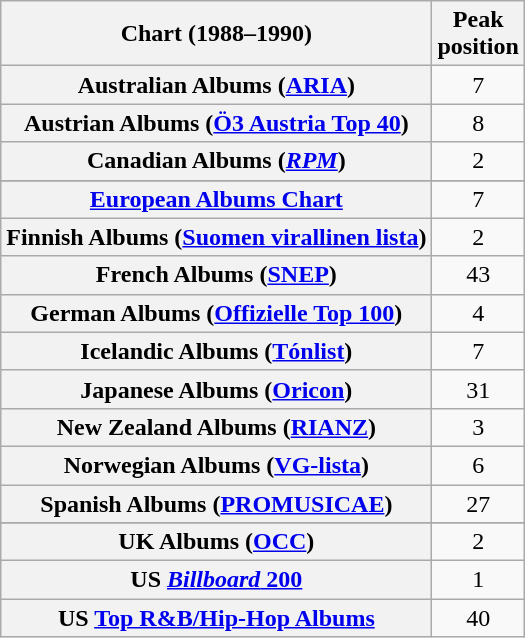<table class="wikitable sortable plainrowheaders">
<tr>
<th>Chart (1988–1990)</th>
<th>Peak<br>position</th>
</tr>
<tr>
<th scope="row">Australian Albums (<a href='#'>ARIA</a>)</th>
<td style="text-align:center;">7</td>
</tr>
<tr>
<th scope="row">Austrian Albums (<a href='#'>Ö3 Austria Top 40</a>)</th>
<td style="text-align:center;">8</td>
</tr>
<tr>
<th scope="row">Canadian Albums (<em><a href='#'>RPM</a></em>)</th>
<td style="text-align:center;">2</td>
</tr>
<tr>
</tr>
<tr>
<th scope="row"><a href='#'>European Albums Chart</a></th>
<td style="text-align:center;">7</td>
</tr>
<tr>
<th scope="row">Finnish Albums (<a href='#'>Suomen virallinen lista</a>)</th>
<td style="text-align:center;">2</td>
</tr>
<tr>
<th scope="row">French Albums (<a href='#'>SNEP</a>)</th>
<td style="text-align:center;">43</td>
</tr>
<tr>
<th scope="row">German Albums (<a href='#'>Offizielle Top 100</a>)</th>
<td style="text-align:center;">4</td>
</tr>
<tr>
<th scope="row">Icelandic Albums (<a href='#'>Tónlist</a>)</th>
<td align="center">7</td>
</tr>
<tr>
<th scope="row">Japanese Albums (<a href='#'>Oricon</a>)</th>
<td style="text-align:center;">31</td>
</tr>
<tr>
<th scope="row">New Zealand Albums (<a href='#'>RIANZ</a>)</th>
<td style="text-align:center;">3</td>
</tr>
<tr>
<th scope="row">Norwegian Albums (<a href='#'>VG-lista</a>)</th>
<td style="text-align:center;">6</td>
</tr>
<tr>
<th scope="row">Spanish Albums (<a href='#'>PROMUSICAE</a>)</th>
<td align="center">27</td>
</tr>
<tr>
</tr>
<tr>
<th scope="row">UK Albums (<a href='#'>OCC</a>)</th>
<td style="text-align:center;">2</td>
</tr>
<tr>
<th scope="row">US <a href='#'><em>Billboard</em> 200</a></th>
<td style="text-align:center;">1</td>
</tr>
<tr>
<th scope="row">US <a href='#'>Top R&B/Hip-Hop Albums</a></th>
<td style="text-align:center;">40</td>
</tr>
</table>
